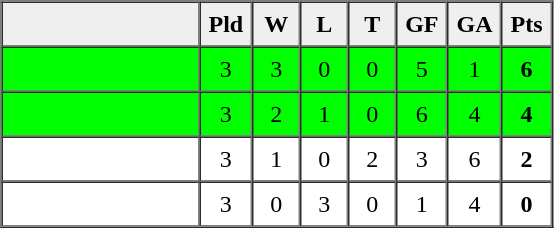<table border=1 cellpadding=5 cellspacing=0>
<tr>
<th bgcolor="#efefef" width="120"></th>
<th bgcolor="#efefef" width="20">Pld</th>
<th bgcolor="#efefef" width="20">W</th>
<th bgcolor="#efefef" width="20">L</th>
<th bgcolor="#efefef" width="20">T</th>
<th bgcolor="#efefef" width="20">GF</th>
<th bgcolor="#efefef" width="20">GA</th>
<th bgcolor="#efefef" width="20">Pts</th>
</tr>
<tr align=center bgcolor="lime">
<td align=left></td>
<td>3</td>
<td>3</td>
<td>0</td>
<td>0</td>
<td>5</td>
<td>1</td>
<td><strong>6</strong></td>
</tr>
<tr align=center bgcolor="lime">
<td align=left></td>
<td>3</td>
<td>2</td>
<td>1</td>
<td>0</td>
<td>6</td>
<td>4</td>
<td><strong>4</strong></td>
</tr>
<tr align=center>
<td align=left></td>
<td>3</td>
<td>1</td>
<td>0</td>
<td>2</td>
<td>3</td>
<td>6</td>
<td><strong>2</strong></td>
</tr>
<tr align=center>
<td align=left></td>
<td>3</td>
<td>0</td>
<td>3</td>
<td>0</td>
<td>1</td>
<td>4</td>
<td><strong>0</strong></td>
</tr>
<tr align=center>
</tr>
</table>
